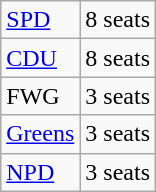<table class="wikitable">
<tr>
<td style="text-align:left;"><a href='#'>SPD</a></td>
<td>8 seats</td>
</tr>
<tr>
<td style="text-align:left;"><a href='#'>CDU</a></td>
<td>8 seats</td>
</tr>
<tr>
<td style="text-align:left;">FWG</td>
<td>3 seats</td>
</tr>
<tr>
<td style="text-align:left;"><a href='#'>Greens</a></td>
<td>3 seats</td>
</tr>
<tr>
<td style="text-align:left;"><a href='#'>NPD</a></td>
<td>3 seats</td>
</tr>
</table>
